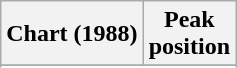<table class="wikitable sortable plainrowheaders">
<tr>
<th>Chart (1988)</th>
<th>Peak<br>position</th>
</tr>
<tr>
</tr>
<tr>
</tr>
</table>
